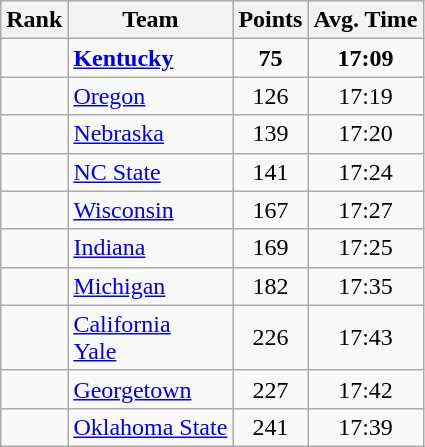<table class="wikitable sortable" style="text-align:center">
<tr>
<th>Rank</th>
<th>Team</th>
<th>Points</th>
<th>Avg. Time</th>
</tr>
<tr>
<td></td>
<td align=left><strong><a href='#'>Kentucky</a></strong></td>
<td><strong>75</strong></td>
<td><strong>17:09</strong></td>
</tr>
<tr>
<td></td>
<td align=left><a href='#'>Oregon</a></td>
<td>126</td>
<td>17:19</td>
</tr>
<tr>
<td></td>
<td align=left><a href='#'>Nebraska</a></td>
<td>139</td>
<td>17:20</td>
</tr>
<tr>
<td></td>
<td align=left><a href='#'>NC State</a></td>
<td>141</td>
<td>17:24</td>
</tr>
<tr>
<td></td>
<td align=left><a href='#'>Wisconsin</a></td>
<td>167</td>
<td>17:27</td>
</tr>
<tr>
<td></td>
<td align=left><a href='#'>Indiana</a></td>
<td>169</td>
<td>17:25</td>
</tr>
<tr>
<td></td>
<td align=left><a href='#'>Michigan</a></td>
<td>182</td>
<td>17:35</td>
</tr>
<tr>
<td></td>
<td align=left><a href='#'>California</a><br><a href='#'>Yale</a></td>
<td>226</td>
<td>17:43</td>
</tr>
<tr>
<td></td>
<td align=left><a href='#'>Georgetown</a></td>
<td>227</td>
<td>17:42</td>
</tr>
<tr>
<td></td>
<td align=left><a href='#'>Oklahoma State</a></td>
<td>241</td>
<td>17:39</td>
</tr>
</table>
